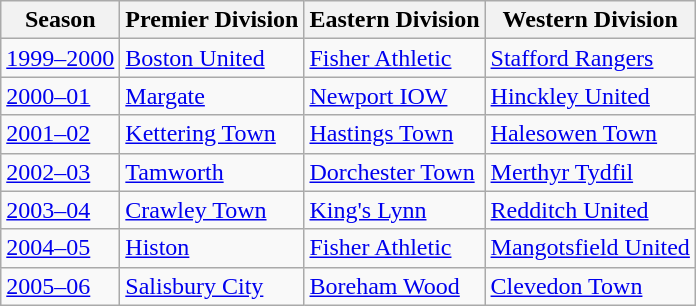<table class="wikitable" style="text-align: left">
<tr>
<th>Season</th>
<th>Premier Division</th>
<th>Eastern Division</th>
<th>Western Division</th>
</tr>
<tr>
<td><a href='#'>1999–2000</a></td>
<td><a href='#'>Boston United</a></td>
<td><a href='#'>Fisher Athletic</a></td>
<td><a href='#'>Stafford Rangers</a></td>
</tr>
<tr>
<td><a href='#'>2000–01</a></td>
<td><a href='#'>Margate</a></td>
<td><a href='#'>Newport IOW</a></td>
<td><a href='#'>Hinckley United</a></td>
</tr>
<tr>
<td><a href='#'>2001–02</a></td>
<td><a href='#'>Kettering Town</a></td>
<td><a href='#'>Hastings Town</a></td>
<td><a href='#'>Halesowen Town</a></td>
</tr>
<tr>
<td><a href='#'>2002–03</a></td>
<td><a href='#'>Tamworth</a></td>
<td><a href='#'>Dorchester Town</a></td>
<td><a href='#'>Merthyr Tydfil</a></td>
</tr>
<tr>
<td><a href='#'>2003–04</a></td>
<td><a href='#'>Crawley Town</a></td>
<td><a href='#'>King's Lynn</a></td>
<td><a href='#'>Redditch United</a></td>
</tr>
<tr>
<td><a href='#'>2004–05</a></td>
<td><a href='#'>Histon</a></td>
<td><a href='#'>Fisher Athletic</a></td>
<td><a href='#'>Mangotsfield United</a></td>
</tr>
<tr>
<td><a href='#'>2005–06</a></td>
<td><a href='#'>Salisbury City</a></td>
<td><a href='#'>Boreham Wood</a></td>
<td><a href='#'>Clevedon Town</a></td>
</tr>
</table>
